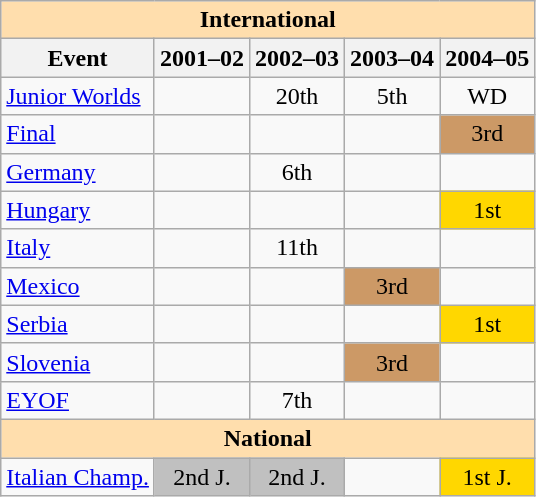<table class="wikitable" style="text-align:center">
<tr>
<th style="background-color: #ffdead; " colspan=5 align=center>International</th>
</tr>
<tr>
<th>Event</th>
<th>2001–02</th>
<th>2002–03</th>
<th>2003–04</th>
<th>2004–05</th>
</tr>
<tr>
<td align=left><a href='#'>Junior Worlds</a></td>
<td></td>
<td>20th</td>
<td>5th</td>
<td>WD</td>
</tr>
<tr>
<td align=left> <a href='#'>Final</a></td>
<td></td>
<td></td>
<td></td>
<td bgcolor=cc9966>3rd</td>
</tr>
<tr>
<td align=left> <a href='#'>Germany</a></td>
<td></td>
<td>6th</td>
<td></td>
<td></td>
</tr>
<tr>
<td align=left> <a href='#'>Hungary</a></td>
<td></td>
<td></td>
<td></td>
<td bgcolor=gold>1st</td>
</tr>
<tr>
<td align=left> <a href='#'>Italy</a></td>
<td></td>
<td>11th</td>
<td></td>
<td></td>
</tr>
<tr>
<td align=left> <a href='#'>Mexico</a></td>
<td></td>
<td></td>
<td bgcolor=cc9966>3rd</td>
<td></td>
</tr>
<tr>
<td align=left> <a href='#'>Serbia</a></td>
<td></td>
<td></td>
<td></td>
<td bgcolor=gold>1st</td>
</tr>
<tr>
<td align=left> <a href='#'>Slovenia</a></td>
<td></td>
<td></td>
<td bgcolor=cc9966>3rd</td>
<td></td>
</tr>
<tr>
<td align=left><a href='#'>EYOF</a></td>
<td></td>
<td>7th</td>
<td></td>
<td></td>
</tr>
<tr>
<th style="background-color: #ffdead; " colspan=5 align=center>National</th>
</tr>
<tr>
<td align=left><a href='#'>Italian Champ.</a></td>
<td bgcolor=silver>2nd J.</td>
<td bgcolor=silver>2nd J.</td>
<td></td>
<td bgcolor=gold>1st J.</td>
</tr>
</table>
